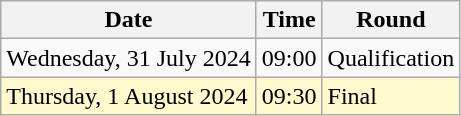<table class="wikitable">
<tr>
<th>Date</th>
<th>Time</th>
<th>Round</th>
</tr>
<tr>
<td>Wednesday, 31 July 2024</td>
<td>09:00</td>
<td>Qualification</td>
</tr>
<tr style=background:lemonchiffon>
<td>Thursday, 1 August 2024</td>
<td>09:30</td>
<td>Final</td>
</tr>
</table>
